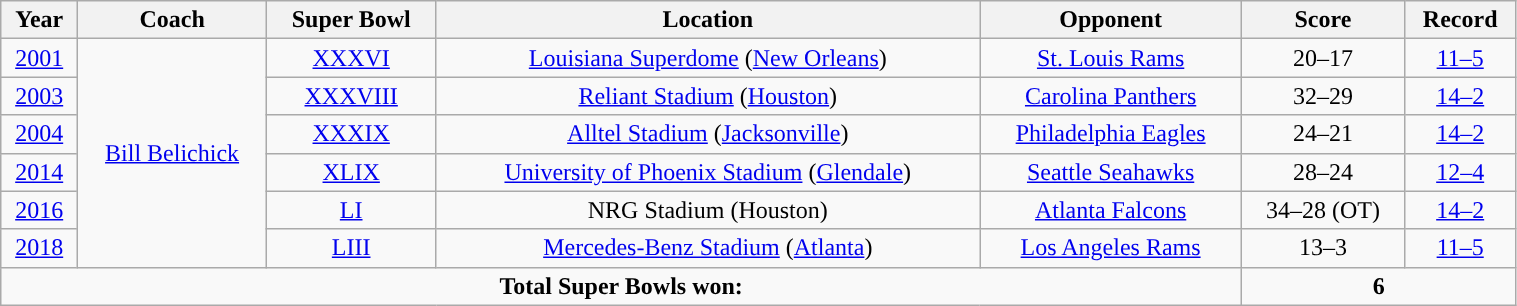<table class="wikitable" style="width:80%;text-align:center">
<tr>
<th>Year</th>
<th>Coach</th>
<th>Super Bowl</th>
<th>Location</th>
<th>Opponent</th>
<th>Score</th>
<th>Record</th>
</tr>
<tr>
<td><a href='#'>2001</a></td>
<td rowspan="6"><a href='#'>Bill Belichick</a></td>
<td><a href='#'>XXXVI</a></td>
<td><a href='#'>Louisiana Superdome</a> (<a href='#'>New Orleans</a>)</td>
<td><a href='#'>St. Louis Rams</a></td>
<td>20–17</td>
<td><a href='#'>11–5</a></td>
</tr>
<tr>
<td><a href='#'>2003</a></td>
<td><a href='#'>XXXVIII</a></td>
<td><a href='#'>Reliant Stadium</a> (<a href='#'>Houston</a>)</td>
<td><a href='#'>Carolina Panthers</a></td>
<td>32–29</td>
<td><a href='#'>14–2</a></td>
</tr>
<tr>
<td><a href='#'>2004</a></td>
<td><a href='#'>XXXIX</a></td>
<td><a href='#'>Alltel Stadium</a> (<a href='#'>Jacksonville</a>)</td>
<td><a href='#'>Philadelphia Eagles</a></td>
<td>24–21</td>
<td><a href='#'>14–2</a></td>
</tr>
<tr>
<td><a href='#'>2014</a></td>
<td><a href='#'>XLIX</a></td>
<td><a href='#'>University of Phoenix Stadium</a> (<a href='#'>Glendale</a>)</td>
<td><a href='#'>Seattle Seahawks</a></td>
<td>28–24</td>
<td><a href='#'>12–4</a></td>
</tr>
<tr>
<td><a href='#'>2016</a></td>
<td><a href='#'>LI</a></td>
<td>NRG Stadium (Houston)</td>
<td><a href='#'>Atlanta Falcons</a></td>
<td>34–28 (OT)</td>
<td><a href='#'>14–2</a></td>
</tr>
<tr>
<td><a href='#'>2018</a></td>
<td><a href='#'>LIII</a></td>
<td><a href='#'>Mercedes-Benz Stadium</a> (<a href='#'>Atlanta</a>)</td>
<td><a href='#'>Los Angeles Rams</a></td>
<td>13–3</td>
<td><a href='#'>11–5</a></td>
</tr>
<tr>
<td colspan="5"><strong>Total Super Bowls won:</strong></td>
<td colspan="2"><strong>6</strong></td>
</tr>
</table>
